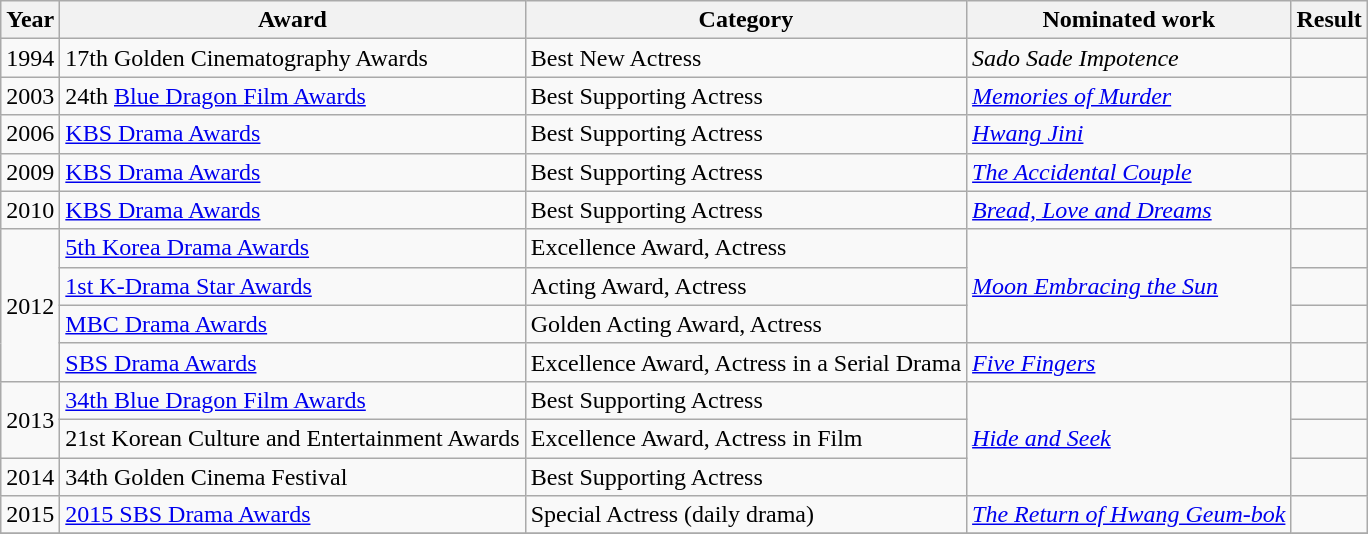<table class="wikitable">
<tr>
<th>Year</th>
<th>Award</th>
<th>Category</th>
<th>Nominated work</th>
<th>Result</th>
</tr>
<tr>
<td>1994</td>
<td>17th Golden Cinematography Awards</td>
<td>Best New Actress</td>
<td><em>Sado Sade Impotence</em></td>
<td></td>
</tr>
<tr>
<td>2003</td>
<td>24th <a href='#'>Blue Dragon Film Awards</a></td>
<td>Best Supporting Actress</td>
<td><em><a href='#'>Memories of Murder</a></em></td>
<td></td>
</tr>
<tr>
<td>2006</td>
<td><a href='#'>KBS Drama Awards</a></td>
<td>Best Supporting Actress</td>
<td><em><a href='#'>Hwang Jini</a></em></td>
<td></td>
</tr>
<tr>
<td>2009</td>
<td><a href='#'>KBS Drama Awards</a></td>
<td>Best Supporting Actress</td>
<td><em><a href='#'>The Accidental Couple</a></em></td>
<td></td>
</tr>
<tr>
<td>2010</td>
<td><a href='#'>KBS Drama Awards</a></td>
<td>Best Supporting Actress</td>
<td><em><a href='#'>Bread, Love and Dreams</a></em></td>
<td></td>
</tr>
<tr>
<td rowspan=4>2012</td>
<td><a href='#'>5th Korea Drama Awards</a></td>
<td>Excellence Award, Actress</td>
<td rowspan=3><em><a href='#'>Moon Embracing the Sun</a></em></td>
<td></td>
</tr>
<tr>
<td><a href='#'>1st K-Drama Star Awards</a></td>
<td>Acting Award, Actress</td>
<td></td>
</tr>
<tr>
<td><a href='#'>MBC Drama Awards</a></td>
<td>Golden Acting Award, Actress</td>
<td></td>
</tr>
<tr>
<td><a href='#'>SBS Drama Awards</a></td>
<td>Excellence Award, Actress in a Serial Drama</td>
<td><em><a href='#'>Five Fingers</a></em></td>
<td></td>
</tr>
<tr>
<td rowspan=2>2013</td>
<td><a href='#'>34th Blue Dragon Film Awards</a></td>
<td>Best Supporting Actress</td>
<td rowspan=3><em><a href='#'>Hide and Seek</a></em></td>
<td></td>
</tr>
<tr>
<td>21st Korean Culture and Entertainment Awards</td>
<td>Excellence Award, Actress in Film</td>
<td></td>
</tr>
<tr>
<td>2014</td>
<td>34th Golden Cinema Festival</td>
<td>Best Supporting Actress</td>
<td></td>
</tr>
<tr>
<td>2015</td>
<td><a href='#'>2015 SBS Drama Awards</a></td>
<td>Special Actress (daily drama)</td>
<td><em><a href='#'>The Return of Hwang Geum-bok</a></em></td>
<td></td>
</tr>
<tr>
</tr>
</table>
